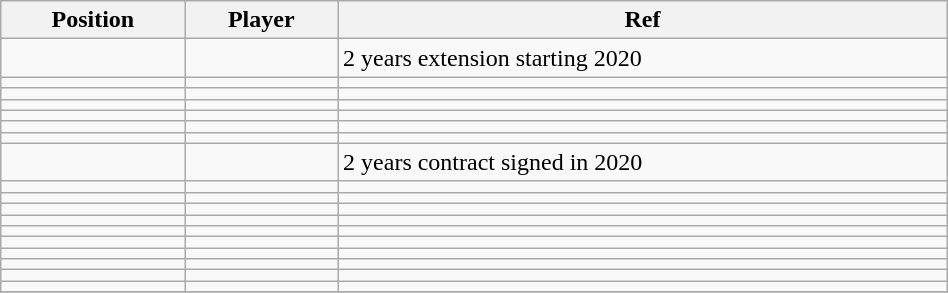<table class="wikitable sortable" style="width:50%; text-align:center; font-size:100%; text-align:left;">
<tr>
<th><strong>Position</strong></th>
<th><strong>Player</strong></th>
<th><strong>Ref</strong></th>
</tr>
<tr>
<td></td>
<td></td>
<td>2 years extension starting 2020 </td>
</tr>
<tr>
<td></td>
<td></td>
<td></td>
</tr>
<tr>
<td></td>
<td></td>
<td></td>
</tr>
<tr>
<td></td>
<td></td>
<td></td>
</tr>
<tr>
<td></td>
<td></td>
<td></td>
</tr>
<tr>
<td></td>
<td></td>
<td></td>
</tr>
<tr>
<td></td>
<td></td>
<td></td>
</tr>
<tr>
<td></td>
<td></td>
<td>2 years contract signed in 2020 </td>
</tr>
<tr>
<td></td>
<td></td>
<td></td>
</tr>
<tr>
<td></td>
<td></td>
<td></td>
</tr>
<tr>
<td></td>
<td></td>
<td></td>
</tr>
<tr>
<td></td>
<td></td>
<td></td>
</tr>
<tr>
<td></td>
<td></td>
<td></td>
</tr>
<tr>
<td></td>
<td></td>
<td></td>
</tr>
<tr>
<td></td>
<td></td>
<td></td>
</tr>
<tr>
<td></td>
<td></td>
<td></td>
</tr>
<tr>
<td></td>
<td></td>
<td></td>
</tr>
<tr>
<td></td>
<td></td>
<td></td>
</tr>
<tr>
</tr>
</table>
